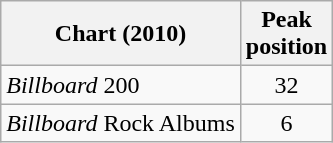<table class="wikitable">
<tr>
<th>Chart (2010)</th>
<th>Peak<br>position</th>
</tr>
<tr>
<td><em>Billboard</em> 200</td>
<td align="center">32</td>
</tr>
<tr>
<td><em>Billboard</em> Rock Albums</td>
<td align="center">6</td>
</tr>
</table>
